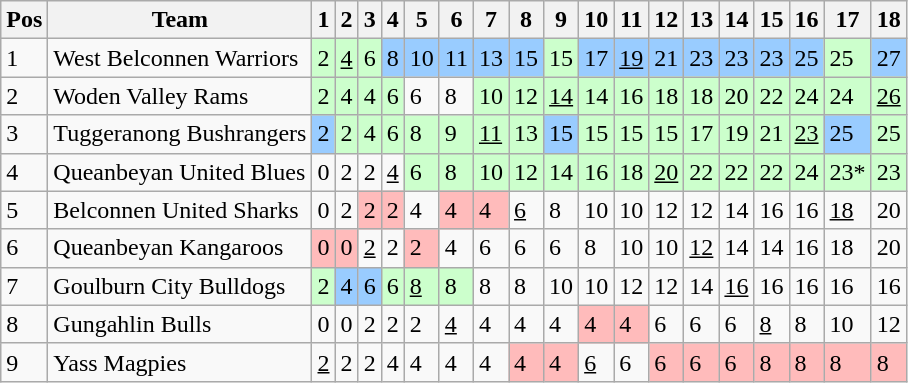<table class="wikitable">
<tr>
<th>Pos</th>
<th>Team</th>
<th>1</th>
<th>2</th>
<th>3</th>
<th>4</th>
<th>5</th>
<th>6</th>
<th>7</th>
<th>8</th>
<th>9</th>
<th>10</th>
<th>11</th>
<th>12</th>
<th>13</th>
<th>14</th>
<th>15</th>
<th>16</th>
<th>17</th>
<th>18</th>
</tr>
<tr>
<td>1</td>
<td> West Belconnen Warriors</td>
<td style="background:#ccffcc;">2</td>
<td style="background:#ccffcc;"><u>4</u></td>
<td style="background:#ccffcc;">6</td>
<td style="background:#99ccff;">8</td>
<td style="background:#99ccff;">10</td>
<td style="background:#99ccff;">11</td>
<td style="background:#99ccff;">13</td>
<td style="background:#99ccff;">15</td>
<td style="background:#ccffcc;">15</td>
<td style="background:#99ccff;">17</td>
<td style="background:#99ccff;"><u>19</u></td>
<td style="background:#99ccff;">21</td>
<td style="background:#99ccff;">23</td>
<td style="background:#99ccff;">23</td>
<td style="background:#99ccff;">23</td>
<td style="background:#99ccff;">25</td>
<td style="background:#ccffcc;">25</td>
<td style="background:#99ccff;">27</td>
</tr>
<tr>
<td>2</td>
<td> Woden Valley Rams</td>
<td style="background:#ccffcc;">2</td>
<td style="background:#ccffcc;">4</td>
<td style="background:#ccffcc;">4</td>
<td style="background:#ccffcc;">6</td>
<td>6</td>
<td>8</td>
<td style="background:#ccffcc;">10</td>
<td style="background:#ccffcc;">12</td>
<td style="background:#ccffcc;"><u>14</u></td>
<td style="background:#ccffcc;">14</td>
<td style="background:#ccffcc;">16</td>
<td style="background:#ccffcc;">18</td>
<td style="background:#ccffcc;">18</td>
<td style="background:#ccffcc;">20</td>
<td style="background:#ccffcc;">22</td>
<td style="background:#ccffcc;">24</td>
<td style="background:#ccffcc;">24</td>
<td style="background:#ccffcc;"><u>26</u></td>
</tr>
<tr>
<td>3</td>
<td> Tuggeranong Bushrangers</td>
<td style="background:#99ccff;">2</td>
<td style="background:#ccffcc;">2</td>
<td style="background:#ccffcc;">4</td>
<td style="background:#ccffcc;">6</td>
<td style="background:#ccffcc;">8</td>
<td style="background:#ccffcc;">9</td>
<td style="background:#ccffcc;"><u>11</u></td>
<td style="background:#ccffcc;">13</td>
<td style="background:#99ccff;">15</td>
<td style="background:#ccffcc;">15</td>
<td style="background:#ccffcc;">15</td>
<td style="background:#ccffcc;">15</td>
<td style="background:#ccffcc;">17</td>
<td style="background:#ccffcc;">19</td>
<td style="background:#ccffcc;">21</td>
<td style="background:#ccffcc;"><u>23</u></td>
<td style="background:#99ccff;">25</td>
<td style="background:#ccffcc;">25</td>
</tr>
<tr>
<td>4</td>
<td> Queanbeyan United Blues</td>
<td>0</td>
<td>2</td>
<td>2</td>
<td><u>4</u></td>
<td style="background:#ccffcc;">6</td>
<td style="background:#ccffcc;">8</td>
<td style="background:#ccffcc;">10</td>
<td style="background:#ccffcc;">12</td>
<td style="background:#ccffcc;">14</td>
<td style="background:#ccffcc;">16</td>
<td style="background:#ccffcc;">18</td>
<td style="background:#ccffcc;"><u>20</u></td>
<td style="background:#ccffcc;">22</td>
<td style="background:#ccffcc;">22</td>
<td style="background:#ccffcc;">22</td>
<td style="background:#ccffcc;">24</td>
<td style="background:#ccffcc;">23*</td>
<td style="background:#ccffcc;">23</td>
</tr>
<tr>
<td>5</td>
<td> Belconnen United Sharks</td>
<td>0</td>
<td>2</td>
<td style="background:#ffbbbb;">2</td>
<td style="background:#ffbbbb;">2</td>
<td>4</td>
<td style="background:#ffbbbb;">4</td>
<td style="background:#ffbbbb;">4</td>
<td><u>6</u></td>
<td>8</td>
<td>10</td>
<td>10</td>
<td>12</td>
<td>12</td>
<td>14</td>
<td>16</td>
<td>16</td>
<td><u>18</u></td>
<td>20</td>
</tr>
<tr>
<td>6</td>
<td> Queanbeyan Kangaroos</td>
<td style="background:#ffbbbb;">0</td>
<td style="background:#ffbbbb;">0</td>
<td><u>2</u></td>
<td>2</td>
<td style="background:#ffbbbb;">2</td>
<td>4</td>
<td>6</td>
<td>6</td>
<td>6</td>
<td>8</td>
<td>10</td>
<td>10</td>
<td><u>12</u></td>
<td>14</td>
<td>14</td>
<td>16</td>
<td>18</td>
<td>20</td>
</tr>
<tr>
<td>7</td>
<td> Goulburn City Bulldogs</td>
<td style="background:#ccffcc;">2</td>
<td style="background:#99ccff;">4</td>
<td style="background:#99ccff;">6</td>
<td style="background:#ccffcc;">6</td>
<td style="background:#ccffcc;"><u>8</u></td>
<td style="background:#ccffcc;">8</td>
<td>8</td>
<td>8</td>
<td>10</td>
<td>10</td>
<td>12</td>
<td>12</td>
<td>14</td>
<td><u>16</u></td>
<td>16</td>
<td>16</td>
<td>16</td>
<td>16</td>
</tr>
<tr>
<td>8</td>
<td> Gungahlin Bulls</td>
<td>0</td>
<td>0</td>
<td>2</td>
<td>2</td>
<td>2</td>
<td><u>4</u></td>
<td>4</td>
<td>4</td>
<td>4</td>
<td style="background:#ffbbbb;">4</td>
<td style="background:#ffbbbb;">4</td>
<td>6</td>
<td>6</td>
<td>6</td>
<td><u>8</u></td>
<td>8</td>
<td>10</td>
<td>12</td>
</tr>
<tr>
<td>9</td>
<td> Yass Magpies</td>
<td><u>2</u></td>
<td>2</td>
<td>2</td>
<td>4</td>
<td>4</td>
<td>4</td>
<td>4</td>
<td style="background:#ffbbbb;">4</td>
<td style="background:#ffbbbb;">4</td>
<td><u>6</u></td>
<td>6</td>
<td style="background:#ffbbbb;">6</td>
<td style="background:#ffbbbb;">6</td>
<td style="background:#ffbbbb;">6</td>
<td style="background:#ffbbbb;">8</td>
<td style="background:#ffbbbb;">8</td>
<td style="background:#ffbbbb;">8</td>
<td style="background:#ffbbbb;">8</td>
</tr>
</table>
